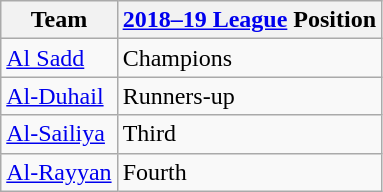<table class="wikitable">
<tr>
<th>Team</th>
<th><a href='#'>2018–19 League</a> Position</th>
</tr>
<tr>
<td><a href='#'>Al Sadd</a></td>
<td>Champions</td>
</tr>
<tr>
<td><a href='#'>Al-Duhail</a></td>
<td>Runners-up</td>
</tr>
<tr>
<td><a href='#'>Al-Sailiya</a></td>
<td>Third</td>
</tr>
<tr>
<td><a href='#'>Al-Rayyan</a></td>
<td>Fourth</td>
</tr>
</table>
